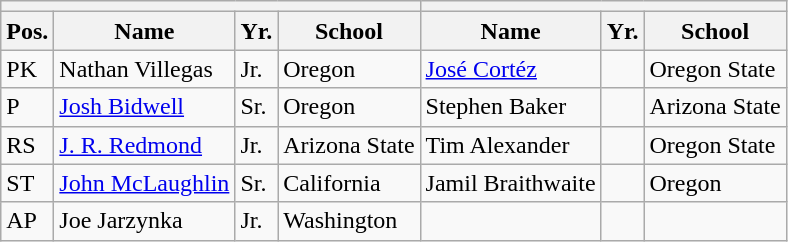<table class="wikitable">
<tr>
<th colspan="4"></th>
<th colspan="4"></th>
</tr>
<tr>
<th>Pos.</th>
<th>Name</th>
<th>Yr.</th>
<th>School</th>
<th>Name</th>
<th>Yr.</th>
<th>School</th>
</tr>
<tr>
<td>PK</td>
<td>Nathan Villegas</td>
<td>Jr.</td>
<td>Oregon</td>
<td><a href='#'>José Cortéz</a></td>
<td></td>
<td>Oregon State</td>
</tr>
<tr>
<td>P</td>
<td><a href='#'>Josh Bidwell</a></td>
<td>Sr.</td>
<td>Oregon</td>
<td>Stephen Baker</td>
<td></td>
<td>Arizona State</td>
</tr>
<tr>
<td>RS</td>
<td><a href='#'>J. R. Redmond</a></td>
<td>Jr.</td>
<td>Arizona State</td>
<td>Tim Alexander</td>
<td></td>
<td>Oregon State</td>
</tr>
<tr>
<td>ST</td>
<td><a href='#'>John McLaughlin</a></td>
<td>Sr.</td>
<td>California</td>
<td>Jamil Braithwaite</td>
<td></td>
<td>Oregon</td>
</tr>
<tr>
<td>AP</td>
<td>Joe Jarzynka</td>
<td>Jr.</td>
<td>Washington</td>
<td></td>
<td></td>
<td></td>
</tr>
</table>
